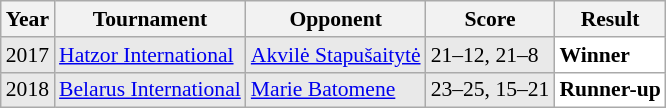<table class="sortable wikitable" style="font-size: 90%;">
<tr>
<th>Year</th>
<th>Tournament</th>
<th>Opponent</th>
<th>Score</th>
<th>Result</th>
</tr>
<tr style="background:#E9E9E9">
<td align="center">2017</td>
<td align="left"><a href='#'>Hatzor International</a></td>
<td align="left"> <a href='#'>Akvilė Stapušaitytė</a></td>
<td align="left">21–12, 21–8</td>
<td style="text-align:left; background:white"> <strong>Winner</strong></td>
</tr>
<tr style="background:#E9E9E9">
<td align="center">2018</td>
<td align="left"><a href='#'>Belarus International</a></td>
<td align="left"> <a href='#'>Marie Batomene</a></td>
<td align="left">23–25, 15–21</td>
<td style="text-align:left; background:white"> <strong>Runner-up</strong></td>
</tr>
</table>
